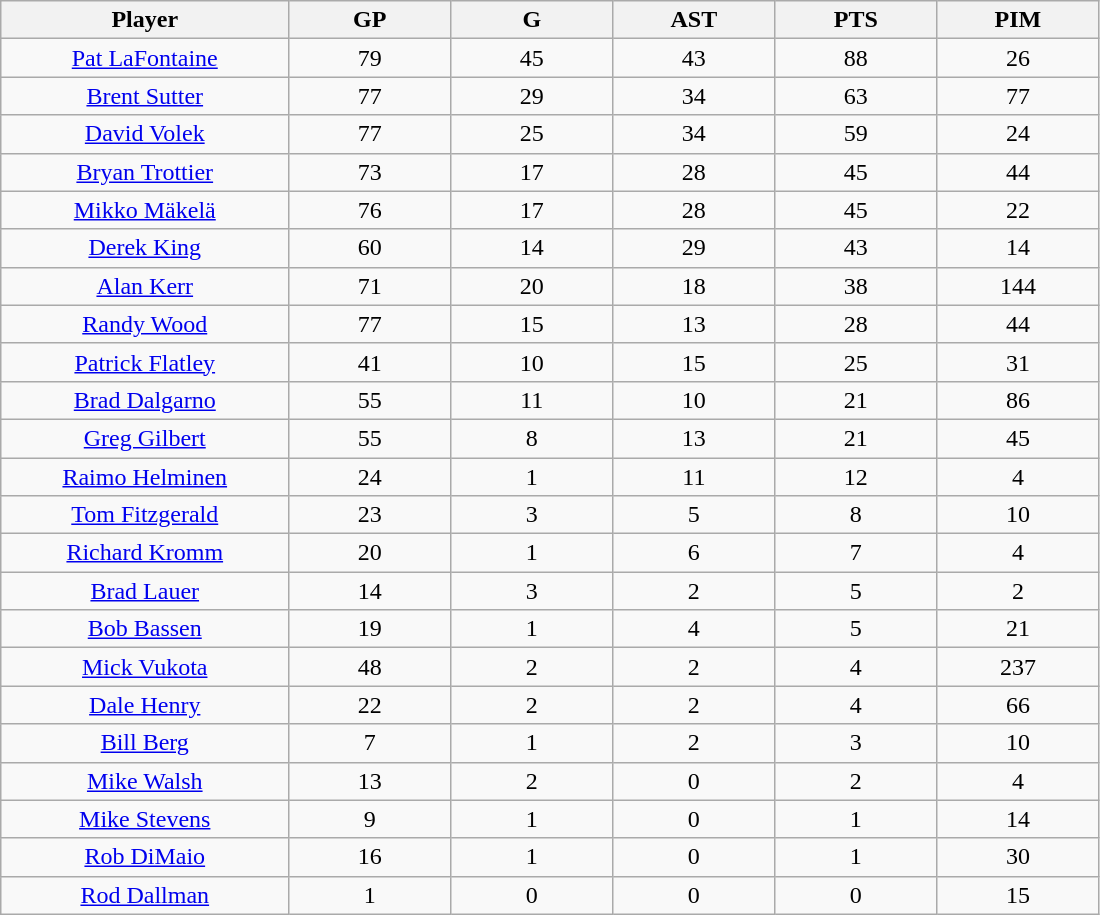<table class="wikitable sortable">
<tr>
<th bgcolor="#DDDDFF" width="16%">Player</th>
<th bgcolor="#DDDDFF" width="9%">GP</th>
<th bgcolor="#DDDDFF" width="9%">G</th>
<th bgcolor="#DDDDFF" width="9%">AST</th>
<th bgcolor="#DDDDFF" width="9%">PTS</th>
<th bgcolor="#DDDDFF" width="9%">PIM</th>
</tr>
<tr align="center">
<td><a href='#'>Pat LaFontaine</a></td>
<td>79</td>
<td>45</td>
<td>43</td>
<td>88</td>
<td>26</td>
</tr>
<tr align="center">
<td><a href='#'>Brent Sutter</a></td>
<td>77</td>
<td>29</td>
<td>34</td>
<td>63</td>
<td>77</td>
</tr>
<tr align="center">
<td><a href='#'>David Volek</a></td>
<td>77</td>
<td>25</td>
<td>34</td>
<td>59</td>
<td>24</td>
</tr>
<tr align="center">
<td><a href='#'>Bryan Trottier</a></td>
<td>73</td>
<td>17</td>
<td>28</td>
<td>45</td>
<td>44</td>
</tr>
<tr align="center">
<td><a href='#'>Mikko Mäkelä</a></td>
<td>76</td>
<td>17</td>
<td>28</td>
<td>45</td>
<td>22</td>
</tr>
<tr align="center">
<td><a href='#'>Derek King</a></td>
<td>60</td>
<td>14</td>
<td>29</td>
<td>43</td>
<td>14</td>
</tr>
<tr align="center">
<td><a href='#'>Alan Kerr</a></td>
<td>71</td>
<td>20</td>
<td>18</td>
<td>38</td>
<td>144</td>
</tr>
<tr align="center">
<td><a href='#'>Randy Wood</a></td>
<td>77</td>
<td>15</td>
<td>13</td>
<td>28</td>
<td>44</td>
</tr>
<tr align="center">
<td><a href='#'>Patrick Flatley</a></td>
<td>41</td>
<td>10</td>
<td>15</td>
<td>25</td>
<td>31</td>
</tr>
<tr align="center">
<td><a href='#'>Brad Dalgarno</a></td>
<td>55</td>
<td>11</td>
<td>10</td>
<td>21</td>
<td>86</td>
</tr>
<tr align="center">
<td><a href='#'>Greg Gilbert</a></td>
<td>55</td>
<td>8</td>
<td>13</td>
<td>21</td>
<td>45</td>
</tr>
<tr align="center">
<td><a href='#'>Raimo Helminen</a></td>
<td>24</td>
<td>1</td>
<td>11</td>
<td>12</td>
<td>4</td>
</tr>
<tr align="center">
<td><a href='#'>Tom Fitzgerald</a></td>
<td>23</td>
<td>3</td>
<td>5</td>
<td>8</td>
<td>10</td>
</tr>
<tr align="center">
<td><a href='#'>Richard Kromm</a></td>
<td>20</td>
<td>1</td>
<td>6</td>
<td>7</td>
<td>4</td>
</tr>
<tr align="center">
<td><a href='#'>Brad Lauer</a></td>
<td>14</td>
<td>3</td>
<td>2</td>
<td>5</td>
<td>2</td>
</tr>
<tr align="center">
<td><a href='#'>Bob Bassen</a></td>
<td>19</td>
<td>1</td>
<td>4</td>
<td>5</td>
<td>21</td>
</tr>
<tr align="center">
<td><a href='#'>Mick Vukota</a></td>
<td>48</td>
<td>2</td>
<td>2</td>
<td>4</td>
<td>237</td>
</tr>
<tr align="center">
<td><a href='#'>Dale Henry</a></td>
<td>22</td>
<td>2</td>
<td>2</td>
<td>4</td>
<td>66</td>
</tr>
<tr align="center">
<td><a href='#'>Bill Berg</a></td>
<td>7</td>
<td>1</td>
<td>2</td>
<td>3</td>
<td>10</td>
</tr>
<tr align="center">
<td><a href='#'>Mike Walsh</a></td>
<td>13</td>
<td>2</td>
<td>0</td>
<td>2</td>
<td>4</td>
</tr>
<tr align="center">
<td><a href='#'>Mike Stevens</a></td>
<td>9</td>
<td>1</td>
<td>0</td>
<td>1</td>
<td>14</td>
</tr>
<tr align="center">
<td><a href='#'>Rob DiMaio</a></td>
<td>16</td>
<td>1</td>
<td>0</td>
<td>1</td>
<td>30</td>
</tr>
<tr align="center">
<td><a href='#'>Rod Dallman</a></td>
<td>1</td>
<td>0</td>
<td>0</td>
<td>0</td>
<td>15</td>
</tr>
</table>
